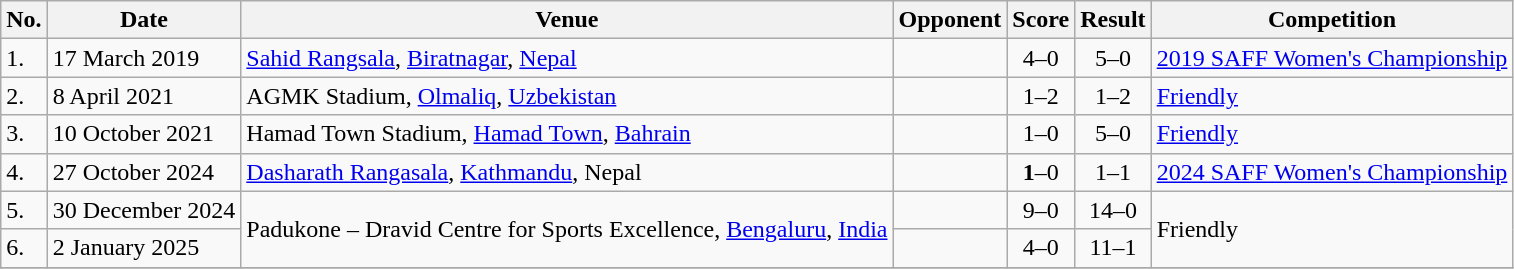<table class="wikitable">
<tr>
<th>No.</th>
<th>Date</th>
<th>Venue</th>
<th>Opponent</th>
<th>Score</th>
<th>Result</th>
<th>Competition</th>
</tr>
<tr>
<td>1.</td>
<td>17 March 2019</td>
<td><a href='#'>Sahid Rangsala</a>, <a href='#'>Biratnagar</a>, <a href='#'>Nepal</a></td>
<td></td>
<td align=center>4–0</td>
<td align=center>5–0</td>
<td><a href='#'>2019 SAFF Women's Championship</a></td>
</tr>
<tr>
<td>2.</td>
<td>8 April 2021</td>
<td>AGMK Stadium, <a href='#'>Olmaliq</a>, <a href='#'>Uzbekistan</a></td>
<td></td>
<td align=center>1–2</td>
<td align=center>1–2</td>
<td><a href='#'>Friendly</a></td>
</tr>
<tr>
<td>3.</td>
<td>10 October 2021</td>
<td>Hamad Town Stadium, <a href='#'>Hamad Town</a>, <a href='#'>Bahrain</a></td>
<td></td>
<td align=center>1–0</td>
<td align=center>5–0</td>
<td><a href='#'>Friendly</a></td>
</tr>
<tr>
<td>4.</td>
<td>27 October 2024</td>
<td><a href='#'>Dasharath Rangasala</a>, <a href='#'>Kathmandu</a>, Nepal</td>
<td></td>
<td align=center><strong>1</strong>–0</td>
<td align=center>1–1</td>
<td><a href='#'>2024 SAFF Women's Championship</a></td>
</tr>
<tr>
<td>5.</td>
<td>30 December 2024</td>
<td rowspan=2>Padukone – Dravid Centre for Sports Excellence, <a href='#'>Bengaluru</a>, <a href='#'>India</a></td>
<td></td>
<td align=center>9–0</td>
<td align=center>14–0</td>
<td rowspan=2>Friendly</td>
</tr>
<tr>
<td>6.</td>
<td>2 January 2025</td>
<td></td>
<td align=center>4–0</td>
<td align=center>11–1</td>
</tr>
<tr>
</tr>
</table>
